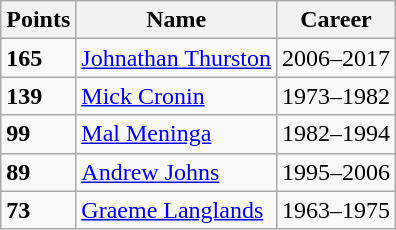<table class="wikitable">
<tr>
<th>Points</th>
<th>Name</th>
<th>Career</th>
</tr>
<tr>
<td><strong>165</strong></td>
<td><a href='#'>Johnathan Thurston</a></td>
<td>2006–2017</td>
</tr>
<tr>
<td><strong>139</strong></td>
<td><a href='#'>Mick Cronin</a></td>
<td>1973–1982</td>
</tr>
<tr>
<td><strong>99</strong></td>
<td><a href='#'>Mal Meninga</a></td>
<td>1982–1994</td>
</tr>
<tr>
<td><strong>89</strong></td>
<td><a href='#'>Andrew Johns</a></td>
<td>1995–2006</td>
</tr>
<tr>
<td><strong>73</strong></td>
<td><a href='#'>Graeme Langlands</a></td>
<td>1963–1975</td>
</tr>
</table>
